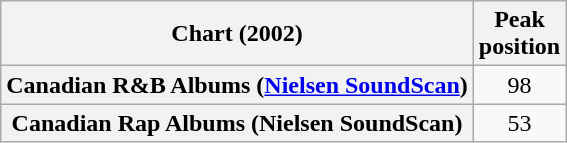<table class="wikitable plainrowheaders sortable">
<tr>
<th>Chart (2002)</th>
<th>Peak<br>position</th>
</tr>
<tr>
<th scope="row">Canadian R&B Albums (<a href='#'>Nielsen SoundScan</a>)</th>
<td style="text-align:center;">98</td>
</tr>
<tr>
<th scope="row">Canadian Rap Albums (Nielsen SoundScan)</th>
<td style="text-align:center;">53</td>
</tr>
</table>
